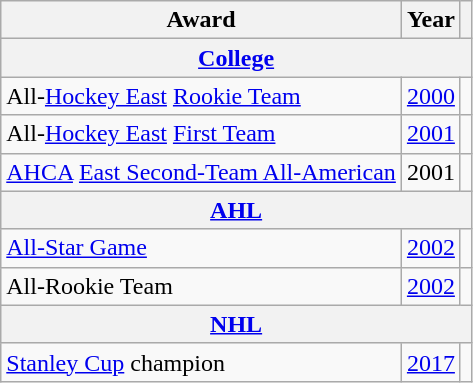<table class="wikitable">
<tr>
<th>Award</th>
<th>Year</th>
<th></th>
</tr>
<tr>
<th colspan="3"><a href='#'>College</a></th>
</tr>
<tr>
<td>All-<a href='#'>Hockey East</a> <a href='#'>Rookie Team</a></td>
<td><a href='#'>2000</a></td>
<td></td>
</tr>
<tr>
<td>All-<a href='#'>Hockey East</a> <a href='#'>First Team</a></td>
<td><a href='#'>2001</a></td>
<td></td>
</tr>
<tr>
<td><a href='#'>AHCA</a> <a href='#'>East Second-Team All-American</a></td>
<td>2001</td>
<td></td>
</tr>
<tr>
<th colspan="3"><a href='#'>AHL</a></th>
</tr>
<tr>
<td><a href='#'>All-Star Game</a></td>
<td><a href='#'>2002</a></td>
<td></td>
</tr>
<tr>
<td>All-Rookie Team</td>
<td><a href='#'>2002</a></td>
<td></td>
</tr>
<tr>
<th colspan="3"><a href='#'>NHL</a></th>
</tr>
<tr>
<td><a href='#'>Stanley Cup</a> champion</td>
<td><a href='#'>2017</a></td>
<td></td>
</tr>
</table>
